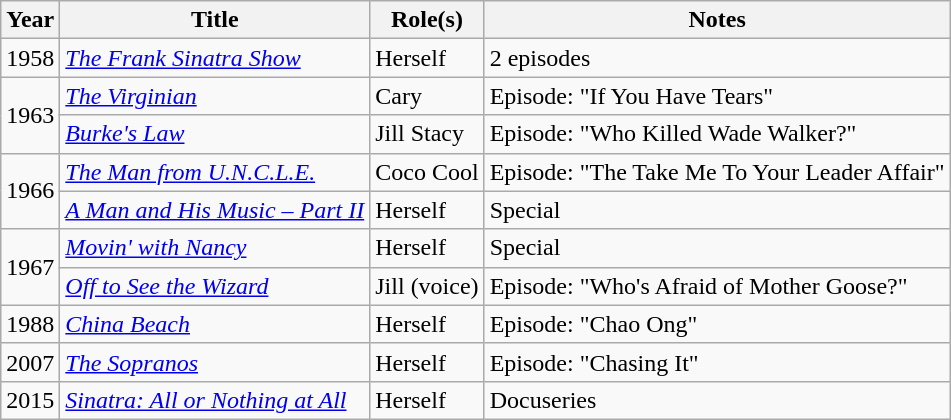<table class="wikitable plainrowheaders sortable">
<tr>
<th scope="col">Year</th>
<th scope="col">Title</th>
<th scope="col">Role(s)</th>
<th scope="col" class="unsortable">Notes</th>
</tr>
<tr>
<td>1958</td>
<td><em><a href='#'>The Frank Sinatra Show</a></em></td>
<td>Herself</td>
<td>2 episodes</td>
</tr>
<tr>
<td rowspan=2>1963</td>
<td><em><a href='#'>The Virginian</a></em></td>
<td>Cary</td>
<td>Episode: "If You Have Tears"</td>
</tr>
<tr>
<td><em><a href='#'>Burke's Law</a></em></td>
<td>Jill Stacy</td>
<td>Episode: "Who Killed Wade Walker?"</td>
</tr>
<tr>
<td rowspan=2>1966</td>
<td><em><a href='#'>The Man from U.N.C.L.E.</a></em></td>
<td>Coco Cool</td>
<td>Episode: "The Take Me To Your Leader Affair"</td>
</tr>
<tr>
<td><em><a href='#'>A Man and His Music – Part II</a></em></td>
<td>Herself</td>
<td>Special</td>
</tr>
<tr>
<td rowspan=2>1967</td>
<td><em><a href='#'>Movin' with Nancy</a></em></td>
<td>Herself</td>
<td>Special</td>
</tr>
<tr>
<td><em><a href='#'>Off to See the Wizard</a></em></td>
<td>Jill (voice)</td>
<td>Episode: "Who's Afraid of Mother Goose?"</td>
</tr>
<tr>
<td>1988</td>
<td><em><a href='#'>China Beach</a></em></td>
<td>Herself</td>
<td>Episode: "Chao Ong"</td>
</tr>
<tr>
<td>2007</td>
<td><em><a href='#'>The Sopranos</a></em></td>
<td>Herself</td>
<td>Episode: "Chasing It"</td>
</tr>
<tr>
<td>2015</td>
<td><em><a href='#'>Sinatra: All or Nothing at All</a></em></td>
<td>Herself</td>
<td>Docuseries</td>
</tr>
</table>
